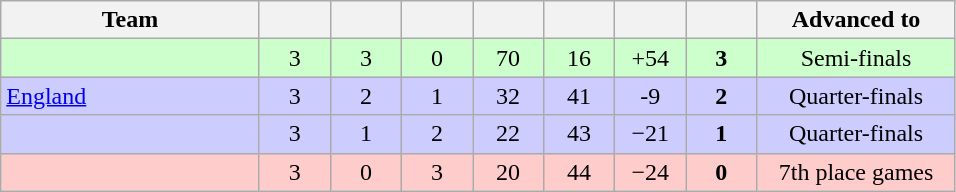<table class="wikitable" style="text-align:center;">
<tr>
<th width=165>Team</th>
<th width=40></th>
<th width=40></th>
<th width=40></th>
<th width=40></th>
<th width=40></th>
<th width=40></th>
<th width=40></th>
<th width=125>Advanced to</th>
</tr>
<tr style="background:#cfc">
<td align=left></td>
<td>3</td>
<td>3</td>
<td>0</td>
<td>70</td>
<td>16</td>
<td>+54</td>
<td><strong>3</strong></td>
<td>Semi-finals</td>
</tr>
<tr style="background:#ccf">
<td align=left> <a href='#'>England</a></td>
<td>3</td>
<td>2</td>
<td>1</td>
<td>32</td>
<td>41</td>
<td>-9</td>
<td><strong>2</strong></td>
<td>Quarter-finals</td>
</tr>
<tr style="background:#ccf">
<td align=left></td>
<td>3</td>
<td>1</td>
<td>2</td>
<td>22</td>
<td>43</td>
<td>−21</td>
<td><strong>1</strong></td>
<td>Quarter-finals</td>
</tr>
<tr style="background:#fcc">
<td align=left></td>
<td>3</td>
<td>0</td>
<td>3</td>
<td>20</td>
<td>44</td>
<td>−24</td>
<td><strong>0</strong></td>
<td>7th place games</td>
</tr>
</table>
